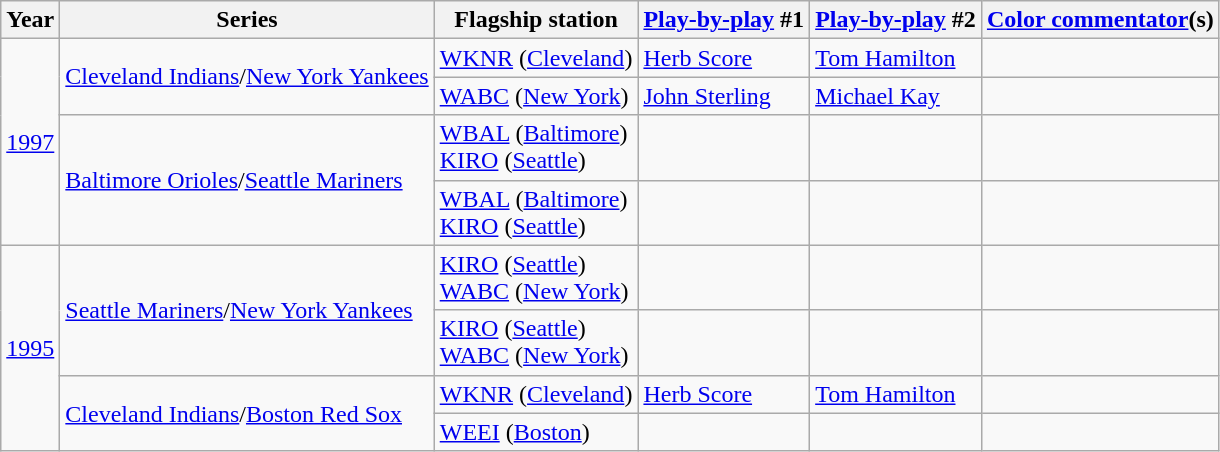<table class="wikitable">
<tr>
<th>Year</th>
<th>Series</th>
<th>Flagship station</th>
<th><a href='#'>Play-by-play</a> #1</th>
<th><a href='#'>Play-by-play</a> #2</th>
<th><a href='#'>Color commentator</a>(s)</th>
</tr>
<tr>
<td rowspan="4"><a href='#'>1997</a></td>
<td rowspan="2"><a href='#'>Cleveland Indians</a>/<a href='#'>New York Yankees</a></td>
<td><a href='#'>WKNR</a> (<a href='#'>Cleveland</a>)</td>
<td><a href='#'>Herb Score</a></td>
<td><a href='#'>Tom Hamilton</a></td>
<td></td>
</tr>
<tr>
<td><a href='#'>WABC</a> (<a href='#'>New York</a>)</td>
<td><a href='#'>John Sterling</a></td>
<td><a href='#'>Michael Kay</a></td>
<td></td>
</tr>
<tr>
<td rowspan="2"><a href='#'>Baltimore Orioles</a>/<a href='#'>Seattle Mariners</a></td>
<td><a href='#'>WBAL</a> (<a href='#'>Baltimore</a>)<br><a href='#'>KIRO</a> (<a href='#'>Seattle</a>)</td>
<td></td>
<td></td>
<td></td>
</tr>
<tr>
<td><a href='#'>WBAL</a> (<a href='#'>Baltimore</a>)<br><a href='#'>KIRO</a> (<a href='#'>Seattle</a>)</td>
<td></td>
<td></td>
<td></td>
</tr>
<tr>
<td rowspan="4"><a href='#'>1995</a></td>
<td rowspan="2"><a href='#'>Seattle Mariners</a>/<a href='#'>New York Yankees</a></td>
<td><a href='#'>KIRO</a> (<a href='#'>Seattle</a>)<br><a href='#'>WABC</a> (<a href='#'>New York</a>)</td>
<td></td>
<td></td>
<td></td>
</tr>
<tr>
<td><a href='#'>KIRO</a> (<a href='#'>Seattle</a>)<br><a href='#'>WABC</a> (<a href='#'>New York</a>)</td>
<td></td>
<td></td>
<td></td>
</tr>
<tr>
<td rowspan="2"><a href='#'>Cleveland Indians</a>/<a href='#'>Boston Red Sox</a></td>
<td><a href='#'>WKNR</a> (<a href='#'>Cleveland</a>)</td>
<td><a href='#'>Herb Score</a></td>
<td><a href='#'>Tom Hamilton</a></td>
<td></td>
</tr>
<tr>
<td><a href='#'>WEEI</a> (<a href='#'>Boston</a>)</td>
<td></td>
<td></td>
<td></td>
</tr>
</table>
